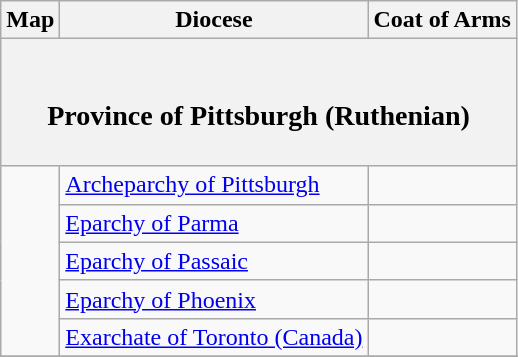<table class="wikitable sortable">
<tr>
<th class="unsortable">Map</th>
<th>Diocese</th>
<th class=unsortable>Coat of Arms</th>
</tr>
<tr>
<th colspan="3"><br><h3>Province of Pittsburgh (Ruthenian)</h3></th>
</tr>
<tr>
<td rowspan="5"></td>
<td><a href='#'>Archeparchy of Pittsburgh</a></td>
<td></td>
</tr>
<tr>
<td><a href='#'>Eparchy of Parma</a></td>
<td></td>
</tr>
<tr>
<td><a href='#'>Eparchy of Passaic</a></td>
<td></td>
</tr>
<tr>
<td><a href='#'>Eparchy of Phoenix</a></td>
<td></td>
</tr>
<tr>
<td><a href='#'>Exarchate of Toronto (Canada)</a></td>
<td></td>
</tr>
<tr>
</tr>
</table>
